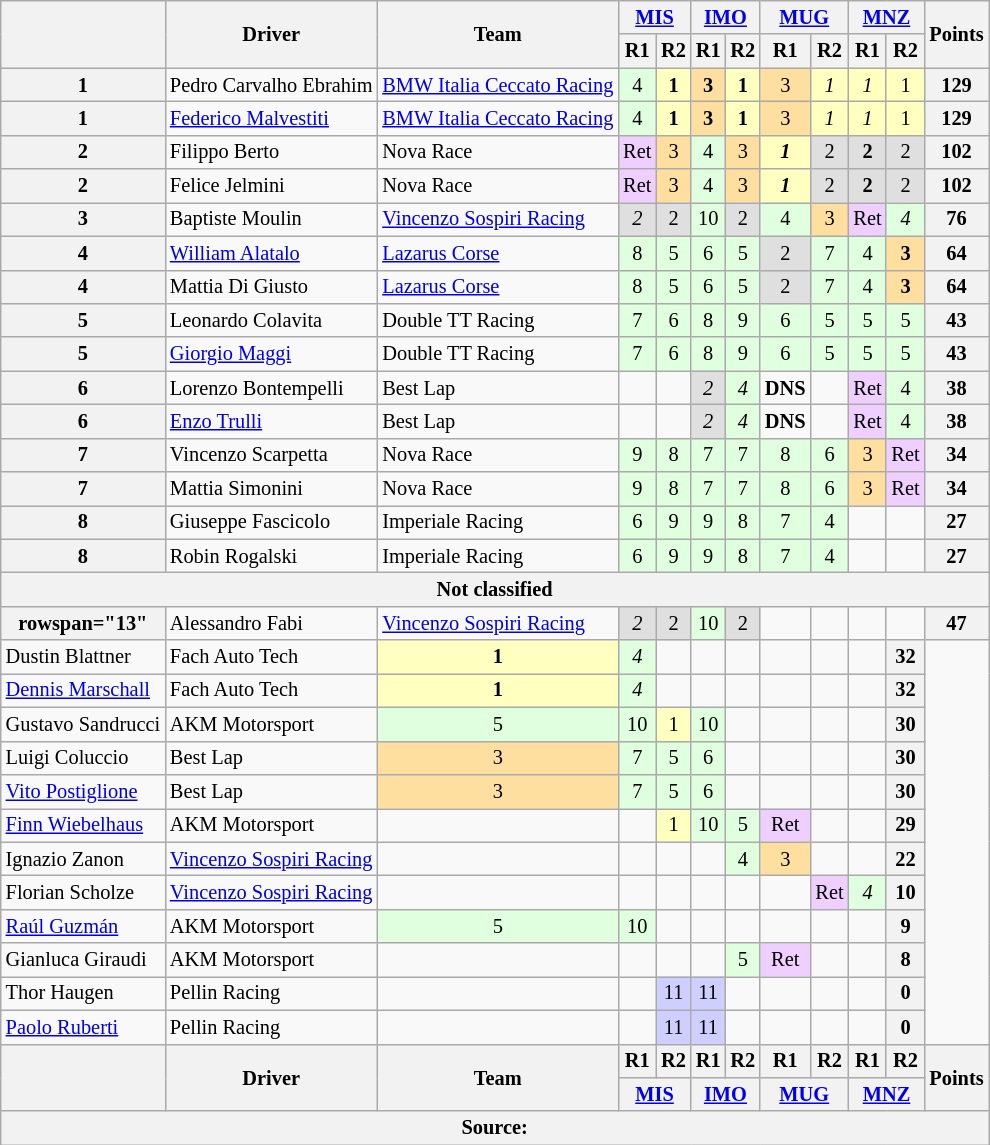<table class="wikitable" style="font-size:85%; text-align:center;">
<tr>
<th rowspan="2"></th>
<th rowspan="2">Driver</th>
<th rowspan="2">Team</th>
<th colspan="2"><a href='#'>MIS</a><br></th>
<th colspan="2"><a href='#'>IMO</a><br></th>
<th colspan="2"><a href='#'>MUG</a><br></th>
<th colspan="2"><a href='#'>MNZ</a><br></th>
<th rowspan="2">Points</th>
</tr>
<tr>
<th>R1</th>
<th>R2</th>
<th>R1</th>
<th>R2</th>
<th>R1</th>
<th>R2</th>
<th>R1</th>
<th>R2</th>
</tr>
<tr>
<th>1</th>
<td style="text-align:left"> Pedro Carvalho Ebrahim</td>
<td style="text-align:left"> <a href='#'>BMW Italia Ceccato Racing</a></td>
<td style="background:#DFFFDF">4</td>
<td style="background:#FFFFBF"><strong>1</strong></td>
<td style="background:#FFDF9F"><strong>3</strong></td>
<td style="background:#FFFFBF"><strong>1</strong></td>
<td style="background:#FFDF9F">3</td>
<td style="background:#FFFFBF"><em>1</em></td>
<td style="background:#FFFFBF"><em>1</em></td>
<td style="background:#FFFFBF">1</td>
<th>129</th>
</tr>
<tr>
<th>1</th>
<td style="text-align:left"> <a href='#'>Federico Malvestiti</a></td>
<td style="text-align:left"> <a href='#'>BMW Italia Ceccato Racing</a></td>
<td style="background:#DFFFDF">4</td>
<td style="background:#FFFFBF"><strong>1</strong></td>
<td style="background:#FFDF9F"><strong>3</strong></td>
<td style="background:#FFFFBF"><strong>1</strong></td>
<td style="background:#FFDF9F">3</td>
<td style="background:#FFFFBF"><em>1</em></td>
<td style="background:#FFFFBF"><em>1</em></td>
<td style="background:#FFFFBF">1</td>
<th>129</th>
</tr>
<tr>
<th>2</th>
<td style="text-align:left"> Filippo Berto</td>
<td style="text-align:left"> Nova Race</td>
<td style="background:#EFCFFF">Ret</td>
<td style="background:#FFDF9F">3</td>
<td style="background:#DFFFDF">4</td>
<td style="background:#FFDF9F">3</td>
<td style="background:#FFFFBF"><strong><em>1</em></strong></td>
<td style="background:#DFDFDF">2</td>
<td style="background:#DFDFDF"><strong>2</strong></td>
<td style="background:#DFDFDF">2</td>
<th>102</th>
</tr>
<tr>
<th>2</th>
<td style="text-align:left"> Felice Jelmini</td>
<td style="text-align:left"> Nova Race</td>
<td style="background:#EFCFFF">Ret</td>
<td style="background:#FFDF9F">3</td>
<td style="background:#DFFFDF">4</td>
<td style="background:#FFDF9F">3</td>
<td style="background:#FFFFBF"><strong><em>1</em></strong></td>
<td style="background:#DFDFDF">2</td>
<td style="background:#DFDFDF"><strong>2</strong></td>
<td style="background:#DFDFDF">2</td>
<th>102</th>
</tr>
<tr>
<th>3</th>
<td style="text-align:left"> Baptiste Moulin</td>
<td style="text-align:left"> <a href='#'>Vincenzo Sospiri Racing</a></td>
<td style="background:#DFDFDF"><em>2</em></td>
<td style="background:#DFDFDF">2</td>
<td style="background:#DFFFDF">10</td>
<td style="background:#DFDFDF">2</td>
<td style="background:#DFFFDF">4</td>
<td style="background:#FFDF9F">3</td>
<td style="background:#EFCFFF">Ret</td>
<td style="background:#DFFFDF"><em>4</em></td>
<th>76</th>
</tr>
<tr>
<th>4</th>
<td style="text-align:left"> <a href='#'>William Alatalo</a></td>
<td style="text-align:left"> <a href='#'>Lazarus Corse</a></td>
<td style="background:#DFFFDF">8</td>
<td style="background:#DFFFDF">5</td>
<td style="background:#DFFFDF">6</td>
<td style="background:#DFFFDF">5</td>
<td style="background:#DFDFDF">2</td>
<td style="background:#DFFFDF">7</td>
<td style="background:#DFFFDF">4</td>
<td style="background:#FFDF9F"><strong>3</strong></td>
<th>64</th>
</tr>
<tr>
<th>4</th>
<td style="text-align:left"> Mattia Di Giusto</td>
<td style="text-align:left"> <a href='#'>Lazarus Corse</a></td>
<td style="background:#DFFFDF">8</td>
<td style="background:#DFFFDF">5</td>
<td style="background:#DFFFDF">6</td>
<td style="background:#DFFFDF">5</td>
<td style="background:#DFDFDF">2</td>
<td style="background:#DFFFDF">7</td>
<td style="background:#DFFFDF">4</td>
<td style="background:#FFDF9F"><strong>3</strong></td>
<th>64</th>
</tr>
<tr>
<th>5</th>
<td style="text-align:left"> Leonardo Colavita</td>
<td style="text-align:left"> Double TT Racing</td>
<td style="background:#DFFFDF">7</td>
<td style="background:#DFFFDF">6</td>
<td style="background:#DFFFDF">8</td>
<td style="background:#DFFFDF">9</td>
<td style="background:#DFFFDF">6</td>
<td style="background:#DFFFDF">5</td>
<td style="background:#DFFFDF">5</td>
<td style="background:#DFFFDF">5</td>
<th>43</th>
</tr>
<tr>
<th>5</th>
<td style="text-align:left"> <a href='#'>Giorgio Maggi</a></td>
<td style="text-align:left"> Double TT Racing</td>
<td style="background:#DFFFDF">7</td>
<td style="background:#DFFFDF">6</td>
<td style="background:#DFFFDF">8</td>
<td style="background:#DFFFDF">9</td>
<td style="background:#DFFFDF">6</td>
<td style="background:#DFFFDF">5</td>
<td style="background:#DFFFDF">5</td>
<td style="background:#DFFFDF">5</td>
<th>43</th>
</tr>
<tr>
<th>6</th>
<td style="text-align:left"> Lorenzo Bontempelli</td>
<td style="text-align:left"> Best Lap</td>
<td style="background:#"></td>
<td style="background:#"></td>
<td style="background:#DFDFDF"><em>2</em></td>
<td style="background:#DFFFDF"><em>4</em></td>
<td style="background:#"><strong>DNS</strong></td>
<td style="background:#"></td>
<td style="background:#EFCFFF">Ret</td>
<td style="background:#DFFFDF">4</td>
<th>38</th>
</tr>
<tr>
<th>6</th>
<td style="text-align:left"> <a href='#'>Enzo Trulli</a></td>
<td style="text-align:left"> Best Lap</td>
<td style="background:#"></td>
<td style="background:#"></td>
<td style="background:#DFDFDF"><em>2</em></td>
<td style="background:#DFFFDF"><em>4</em></td>
<td style="background:#"><strong>DNS</strong></td>
<td style="background:#"></td>
<td style="background:#EFCFFF">Ret</td>
<td style="background:#DFFFDF">4</td>
<th>38</th>
</tr>
<tr>
<th>7</th>
<td style="text-align:left"> Vincenzo Scarpetta</td>
<td style="text-align:left"> Nova Race</td>
<td style="background:#DFFFDF">9</td>
<td style="background:#DFFFDF">8</td>
<td style="background:#DFFFDF">7</td>
<td style="background:#DFFFDF">7</td>
<td style="background:#DFFFDF">8</td>
<td style="background:#DFFFDF">6</td>
<td style="background:#FFDF9F">3</td>
<td style="background:#EFCFFF">Ret</td>
<th>34</th>
</tr>
<tr>
<th>7</th>
<td style="text-align:left"> Mattia Simonini</td>
<td style="text-align:left"> Nova Race</td>
<td style="background:#DFFFDF">9</td>
<td style="background:#DFFFDF">8</td>
<td style="background:#DFFFDF">7</td>
<td style="background:#DFFFDF">7</td>
<td style="background:#DFFFDF">8</td>
<td style="background:#DFFFDF">6</td>
<td style="background:#FFDF9F">3</td>
<td style="background:#EFCFFF">Ret</td>
<th>34</th>
</tr>
<tr>
<th>8</th>
<td style="text-align:left"> Giuseppe Fascicolo</td>
<td style="text-align:left"> Imperiale Racing</td>
<td style="background:#DFFFDF">6</td>
<td style="background:#DFFFDF">9</td>
<td style="background:#DFFFDF">9</td>
<td style="background:#DFFFDF">8</td>
<td style="background:#DFFFDF">7</td>
<td style="background:#DFFFDF">4</td>
<td style="background:#"></td>
<td style="background:#"></td>
<th>27</th>
</tr>
<tr>
<th>8</th>
<td style="text-align:left"> Robin Rogalski</td>
<td style="text-align:left"> Imperiale Racing</td>
<td style="background:#DFFFDF">6</td>
<td style="background:#DFFFDF">9</td>
<td style="background:#DFFFDF">9</td>
<td style="background:#DFFFDF">8</td>
<td style="background:#DFFFDF">7</td>
<td style="background:#DFFFDF">4</td>
<td style="background:#"></td>
<td style="background:#"></td>
<th>27</th>
</tr>
<tr>
<th colspan="12">Not classified</th>
</tr>
<tr>
<th>rowspan="13" </th>
<td style="text-align:left"> Alessandro Fabi</td>
<td style="text-align:left"> <a href='#'>Vincenzo Sospiri Racing</a></td>
<td style="background:#DFDFDF"><em>2</em></td>
<td style="background:#DFDFDF">2</td>
<td style="background:#DFFFDF">10</td>
<td style="background:#DFDFDF">2</td>
<td style="background:#"></td>
<td style="background:#"></td>
<td style="background:#"></td>
<td style="background:#"></td>
<th>47</th>
</tr>
<tr>
<td style="text-align:left"> Dustin Blattner</td>
<td style="text-align:left"> Fach Auto Tech</td>
<td style="background:#FFFFBF"><strong>1</strong></td>
<td style="background:#DFFFDF"><em>4</em></td>
<td style="background:#"></td>
<td style="background:#"></td>
<td style="background:#"></td>
<td style="background:#"></td>
<td style="background:#"></td>
<td style="background:#"></td>
<th>32</th>
</tr>
<tr>
<td style="text-align:left"> <a href='#'>Dennis Marschall</a></td>
<td style="text-align:left"> Fach Auto Tech</td>
<td style="background:#FFFFBF"><strong>1</strong></td>
<td style="background:#DFFFDF"><em>4</em></td>
<td style="background:#"></td>
<td style="background:#"></td>
<td style="background:#"></td>
<td style="background:#"></td>
<td style="background:#"></td>
<td style="background:#"></td>
<th>32</th>
</tr>
<tr>
<td style="text-align:left"> Gustavo Sandrucci</td>
<td style="text-align:left"> AKM Motorsport</td>
<td style="background:#DFFFDF">5</td>
<td style="background:#DFFFDF">10</td>
<td style="background:#FFFFBF">1</td>
<td style="background:#DFFFDF">10</td>
<td style="background:#"></td>
<td style="background:#"></td>
<td style="background:#"></td>
<td style="background:#"></td>
<th>30</th>
</tr>
<tr>
<td style="text-align:left"> Luigi Coluccio</td>
<td style="text-align:left"> Best Lap</td>
<td style="background:#FFDF9F">3</td>
<td style="background:#DFFFDF">7</td>
<td style="background:#DFFFDF">5</td>
<td style="background:#DFFFDF">6</td>
<td style="background:#"></td>
<td style="background:#"></td>
<td style="background:#"></td>
<td style="background:#"></td>
<th>30</th>
</tr>
<tr>
<td style="text-align:left"> <a href='#'>Vito Postiglione</a></td>
<td style="text-align:left"> Best Lap</td>
<td style="background:#FFDF9F">3</td>
<td style="background:#DFFFDF">7</td>
<td style="background:#DFFFDF">5</td>
<td style="background:#DFFFDF">6</td>
<td style="background:#"></td>
<td style="background:#"></td>
<td style="background:#"></td>
<td style="background:#"></td>
<th>30</th>
</tr>
<tr>
<td style="text-align:left"> <a href='#'>Finn Wiebelhaus</a></td>
<td style="text-align:left"> AKM Motorsport</td>
<td style="background:#"></td>
<td style="background:#"></td>
<td style="background:#FFFFBF">1</td>
<td style="background:#DFFFDF">10</td>
<td style="background:#DFFFDF">5</td>
<td style="background:#EFCFFF">Ret</td>
<td style="background:#"></td>
<td style="background:#"></td>
<th>29</th>
</tr>
<tr>
<td style="text-align:left"> Ignazio Zanon</td>
<td style="text-align:left"> <a href='#'>Vincenzo Sospiri Racing</a></td>
<td style="background:#"></td>
<td style="background:#"></td>
<td style="background:#"></td>
<td style="background:#"></td>
<td style="background:#DFFFDF">4</td>
<td style="background:#FFDF9F">3</td>
<td style="background:#"></td>
<td style="background:#"></td>
<th>22</th>
</tr>
<tr>
<td style="text-align:left"> Florian Scholze</td>
<td style="text-align:left"> <a href='#'>Vincenzo Sospiri Racing</a></td>
<td style="background:#"></td>
<td style="background:#"></td>
<td style="background:#"></td>
<td style="background:#"></td>
<td style="background:#"></td>
<td style="background:#"></td>
<td style="background:#EFCFFF">Ret</td>
<td style="background:#DFFFDF"><em>4</em></td>
<th>10</th>
</tr>
<tr>
<td style="text-align:left"> <a href='#'>Raúl Guzmán</a></td>
<td style="text-align:left"> AKM Motorsport</td>
<td style="background:#DFFFDF">5</td>
<td style="background:#DFFFDF">10</td>
<td style="background:#"></td>
<td style="background:#"></td>
<td style="background:#"></td>
<td style="background:#"></td>
<td style="background:#"></td>
<td style="background:#"></td>
<th>9</th>
</tr>
<tr>
<td style="text-align:left"> Gianluca Giraudi</td>
<td style="text-align:left"> AKM Motorsport</td>
<td style="background:#"></td>
<td style="background:#"></td>
<td style="background:#"></td>
<td style="background:#"></td>
<td style="background:#DFFFDF">5</td>
<td style="background:#EFCFFF">Ret</td>
<td style="background:#"></td>
<td style="background:#"></td>
<th>8</th>
</tr>
<tr>
<td style="text-align:left"> Thor Haugen</td>
<td style="text-align:left"> Pellin Racing</td>
<td style="background:#"></td>
<td style="background:#"></td>
<td style="background:#CFCFFF">11</td>
<td style="background:#CFCFFF">11</td>
<td style="background:#"></td>
<td style="background:#"></td>
<td style="background:#"></td>
<td style="background:#"></td>
<th>0</th>
</tr>
<tr>
<td style="text-align:left"> <a href='#'>Paolo Ruberti</a></td>
<td style="text-align:left"> Pellin Racing</td>
<td style="background:#"></td>
<td style="background:#"></td>
<td style="background:#CFCFFF">11</td>
<td style="background:#CFCFFF">11</td>
<td style="background:#"></td>
<td style="background:#"></td>
<td style="background:#"></td>
<td style="background:#"></td>
<th>0</th>
</tr>
<tr>
<th rowspan="2"></th>
<th rowspan="2">Driver</th>
<th rowspan="2">Team</th>
<th>R1</th>
<th>R2</th>
<th>R1</th>
<th>R2</th>
<th>R1</th>
<th>R2</th>
<th>R1</th>
<th>R2</th>
<th rowspan="2">Points</th>
</tr>
<tr>
<th colspan="2"><a href='#'>MIS</a><br></th>
<th colspan="2"><a href='#'>IMO</a><br></th>
<th colspan="2"><a href='#'>MUG</a><br></th>
<th colspan="2"><a href='#'>MNZ</a><br></th>
</tr>
<tr>
<th colspan="12">Source:</th>
</tr>
</table>
